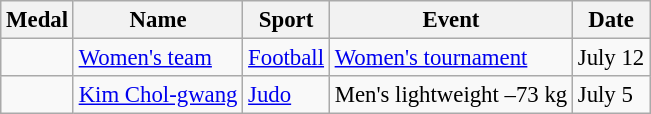<table class="wikitable sortable" style="font-size: 95%;">
<tr>
<th>Medal</th>
<th>Name</th>
<th>Sport</th>
<th>Event</th>
<th>Date</th>
</tr>
<tr>
<td></td>
<td><a href='#'>Women's team</a></td>
<td><a href='#'>Football</a></td>
<td><a href='#'>Women's tournament</a></td>
<td>July 12</td>
</tr>
<tr>
<td></td>
<td><a href='#'>Kim Chol-gwang</a></td>
<td><a href='#'>Judo</a></td>
<td>Men's lightweight –73 kg</td>
<td>July 5</td>
</tr>
</table>
